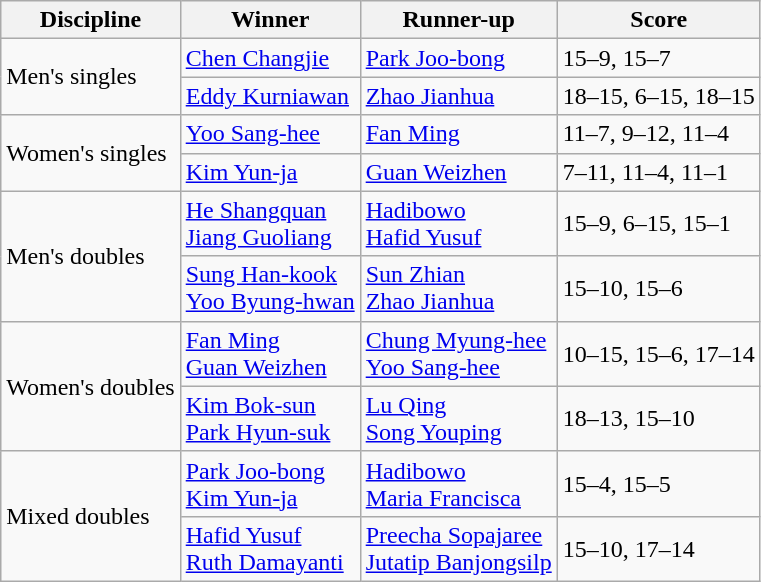<table class="wikitable">
<tr>
<th>Discipline</th>
<th>Winner</th>
<th>Runner-up</th>
<th>Score</th>
</tr>
<tr>
<td rowspan=2>Men's singles</td>
<td> <a href='#'>Chen Changjie</a></td>
<td> <a href='#'>Park Joo-bong</a></td>
<td>15–9, 15–7</td>
</tr>
<tr>
<td> <a href='#'>Eddy Kurniawan</a></td>
<td> <a href='#'>Zhao Jianhua</a></td>
<td>18–15, 6–15, 18–15</td>
</tr>
<tr>
<td rowspan=2>Women's singles</td>
<td> <a href='#'>Yoo Sang-hee</a></td>
<td> <a href='#'>Fan Ming</a></td>
<td>11–7, 9–12, 11–4</td>
</tr>
<tr>
<td> <a href='#'>Kim Yun-ja</a></td>
<td> <a href='#'>Guan Weizhen</a></td>
<td>7–11, 11–4, 11–1</td>
</tr>
<tr>
<td rowspan=2>Men's doubles</td>
<td> <a href='#'>He Shangquan</a><br>  <a href='#'>Jiang Guoliang</a></td>
<td> <a href='#'>Hadibowo</a><br> <a href='#'>Hafid Yusuf</a></td>
<td>15–9, 6–15, 15–1</td>
</tr>
<tr>
<td> <a href='#'>Sung Han-kook</a><br>  <a href='#'>Yoo Byung-hwan</a></td>
<td> <a href='#'>Sun Zhian</a><br>  <a href='#'>Zhao Jianhua</a></td>
<td>15–10, 15–6</td>
</tr>
<tr>
<td rowspan=2>Women's doubles</td>
<td> <a href='#'>Fan Ming</a><br>  <a href='#'>Guan Weizhen</a></td>
<td> <a href='#'>Chung Myung-hee</a><br>  <a href='#'>Yoo Sang-hee</a></td>
<td>10–15, 15–6, 17–14</td>
</tr>
<tr>
<td> <a href='#'>Kim Bok-sun</a><br>  <a href='#'>Park Hyun-suk</a></td>
<td> <a href='#'>Lu Qing</a><br>  <a href='#'>Song Youping</a></td>
<td>18–13, 15–10</td>
</tr>
<tr>
<td rowspan=2>Mixed doubles</td>
<td> <a href='#'>Park Joo-bong</a><br>  <a href='#'>Kim Yun-ja</a></td>
<td> <a href='#'>Hadibowo</a><br>  <a href='#'>Maria Francisca</a></td>
<td>15–4, 15–5</td>
</tr>
<tr>
<td> <a href='#'>Hafid Yusuf</a><br>  <a href='#'>Ruth Damayanti</a></td>
<td> <a href='#'>Preecha Sopajaree</a><br>  <a href='#'>Jutatip Banjongsilp</a></td>
<td>15–10, 17–14</td>
</tr>
</table>
